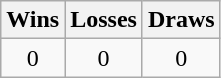<table class="wikitable">
<tr>
<th>Wins</th>
<th>Losses</th>
<th>Draws</th>
</tr>
<tr>
<td align=center>0</td>
<td align=center>0</td>
<td align=center>0</td>
</tr>
</table>
